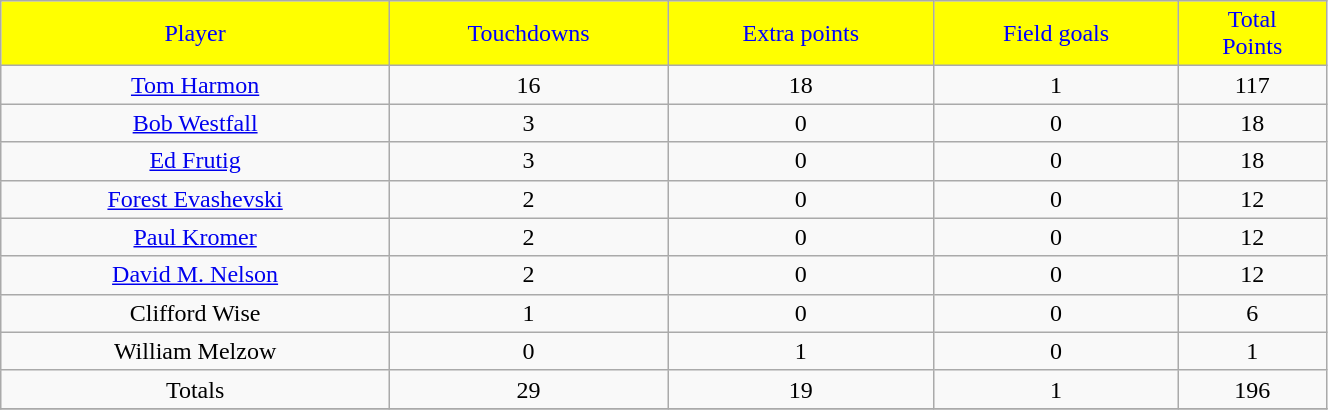<table class="wikitable" width="70%">
<tr align="center"  style="background:yellow;color:blue;">
<td>Player</td>
<td>Touchdowns</td>
<td>Extra points</td>
<td>Field goals</td>
<td>Total<br>Points</td>
</tr>
<tr align="center" bgcolor="">
<td><a href='#'>Tom Harmon</a></td>
<td>16</td>
<td>18</td>
<td>1</td>
<td>117</td>
</tr>
<tr align="center" bgcolor="">
<td><a href='#'>Bob Westfall</a></td>
<td>3</td>
<td>0</td>
<td>0</td>
<td>18</td>
</tr>
<tr align="center" bgcolor="">
<td><a href='#'>Ed Frutig</a></td>
<td>3</td>
<td>0</td>
<td>0</td>
<td>18</td>
</tr>
<tr align="center" bgcolor="">
<td><a href='#'>Forest Evashevski</a></td>
<td>2</td>
<td>0</td>
<td>0</td>
<td>12</td>
</tr>
<tr align="center" bgcolor="">
<td><a href='#'>Paul Kromer</a></td>
<td>2</td>
<td>0</td>
<td>0</td>
<td>12</td>
</tr>
<tr align="center" bgcolor="">
<td><a href='#'>David M. Nelson</a></td>
<td>2</td>
<td>0</td>
<td>0</td>
<td>12</td>
</tr>
<tr align="center" bgcolor="">
<td>Clifford Wise</td>
<td>1</td>
<td>0</td>
<td>0</td>
<td>6</td>
</tr>
<tr align="center" bgcolor="">
<td>William Melzow</td>
<td>0</td>
<td>1</td>
<td>0</td>
<td>1</td>
</tr>
<tr align="center" bgcolor="">
<td>Totals</td>
<td>29</td>
<td>19</td>
<td>1</td>
<td>196</td>
</tr>
<tr align="center" bgcolor="">
</tr>
</table>
